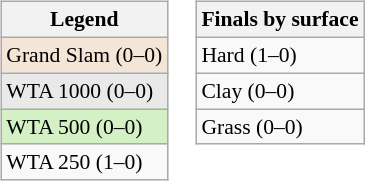<table>
<tr valign=top>
<td><br><table class=wikitable style="font-size:90%">
<tr>
<th>Legend</th>
</tr>
<tr>
<td bgcolor="#f3e6d7">Grand Slam (0–0)</td>
</tr>
<tr>
<td bgcolor="#e9e9e9">WTA 1000 (0–0)</td>
</tr>
<tr>
<td bgcolor="#d4f1c5">WTA 500 (0–0)</td>
</tr>
<tr>
<td>WTA 250 (1–0)</td>
</tr>
</table>
</td>
<td><br><table class=wikitable style="font-size:90%">
<tr>
<th>Finals by surface</th>
</tr>
<tr>
<td>Hard (1–0)</td>
</tr>
<tr>
<td>Clay (0–0)</td>
</tr>
<tr>
<td>Grass (0–0)</td>
</tr>
</table>
</td>
</tr>
</table>
